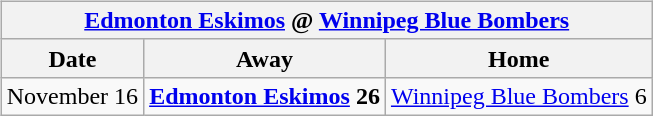<table cellspacing="10">
<tr>
<td valign="top"><br><table class="wikitable">
<tr>
<th colspan="4"><a href='#'>Edmonton Eskimos</a> @ <a href='#'>Winnipeg Blue Bombers</a></th>
</tr>
<tr>
<th>Date</th>
<th>Away</th>
<th>Home</th>
</tr>
<tr>
<td>November 16</td>
<td><strong><a href='#'>Edmonton Eskimos</a> 26</strong></td>
<td><a href='#'>Winnipeg Blue Bombers</a> 6</td>
</tr>
</table>
</td>
</tr>
</table>
